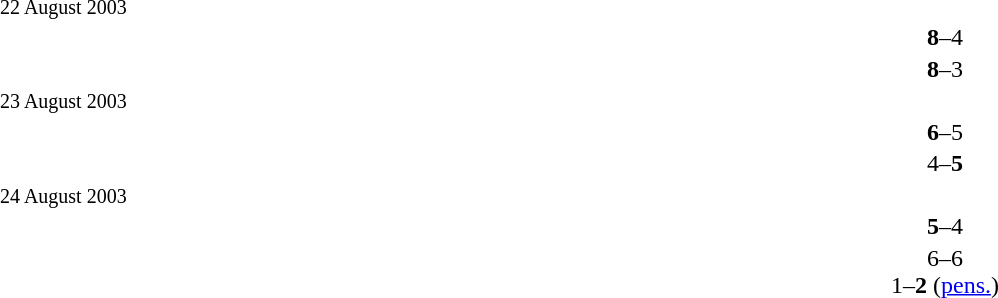<table width=100% cellspacing=1>
<tr>
<th width=40%></th>
<th width=20%></th>
<th></th>
</tr>
<tr>
<td><small>22 August 2003</small></td>
</tr>
<tr>
<td align=right><strong></strong></td>
<td align=center><strong>8</strong>–4</td>
<td></td>
</tr>
<tr>
<td align=right><strong></strong></td>
<td align=center><strong>8</strong>–3</td>
<td></td>
</tr>
<tr>
<td><small>23 August 2003</small></td>
</tr>
<tr>
<td align=right><strong></strong></td>
<td align=center><strong>6</strong>–5</td>
<td></td>
</tr>
<tr>
<td align=right></td>
<td align=center>4–<strong>5</strong></td>
<td><strong></strong></td>
</tr>
<tr>
<td><small>24 August 2003</small></td>
</tr>
<tr>
<td align=right><strong></strong></td>
<td align=center><strong>5</strong>–4</td>
<td></td>
</tr>
<tr>
<td align=right></td>
<td align=center>6–6 <br>1–<strong>2</strong> (<a href='#'>pens.</a>)</td>
<td><strong></strong></td>
</tr>
</table>
